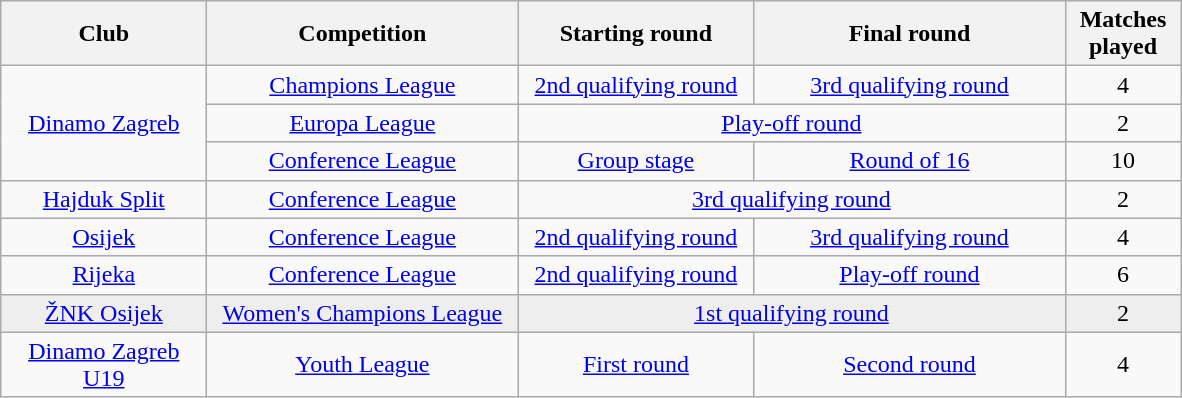<table class="wikitable" style="text-align: center">
<tr>
<th width=130>Club</th>
<th width=200>Competition</th>
<th width=150>Starting round</th>
<th width=200>Final round</th>
<th width=70>Matches played</th>
</tr>
<tr>
<td rowspan=3><a href='#'>Dinamo Zagreb</a></td>
<td><a href='#'>Champions League</a></td>
<td><a href='#'>2nd qualifying round</a></td>
<td><a href='#'>3rd qualifying round</a></td>
<td>4</td>
</tr>
<tr>
<td><a href='#'>Europa League</a></td>
<td colspan=2><a href='#'>Play-off round</a></td>
<td>2</td>
</tr>
<tr>
<td><a href='#'>Conference League</a></td>
<td><a href='#'>Group stage</a></td>
<td><a href='#'>Round of 16</a></td>
<td>10</td>
</tr>
<tr>
<td><a href='#'>Hajduk Split</a></td>
<td><a href='#'>Conference League</a></td>
<td colspan=2><a href='#'>3rd qualifying round</a></td>
<td>2</td>
</tr>
<tr>
<td><a href='#'>Osijek</a></td>
<td><a href='#'>Conference League</a></td>
<td><a href='#'>2nd qualifying round</a></td>
<td><a href='#'>3rd qualifying round</a></td>
<td>4</td>
</tr>
<tr>
<td><a href='#'>Rijeka</a></td>
<td><a href='#'>Conference League</a></td>
<td><a href='#'>2nd qualifying round</a></td>
<td><a href='#'>Play-off round</a></td>
<td>6</td>
</tr>
<tr bgcolor=#EEEEEE>
<td><a href='#'>ŽNK Osijek</a></td>
<td><a href='#'>Women's Champions League</a></td>
<td colspan=2><a href='#'>1st qualifying round</a></td>
<td>2</td>
</tr>
<tr>
<td><a href='#'>Dinamo Zagreb U19</a></td>
<td><a href='#'>Youth League</a></td>
<td><a href='#'>First round</a></td>
<td><a href='#'>Second round</a></td>
<td>4</td>
</tr>
</table>
